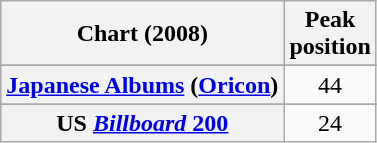<table class="wikitable sortable plainrowheaders">
<tr>
<th scope="col">Chart (2008)</th>
<th scope="col">Peak<br>position</th>
</tr>
<tr>
</tr>
<tr>
</tr>
<tr>
<th scope="row"><a href='#'>Japanese Albums</a> (<a href='#'>Oricon</a>)</th>
<td align="center">44</td>
</tr>
<tr>
</tr>
<tr>
</tr>
<tr>
</tr>
<tr>
</tr>
<tr>
<th scope="row">US <a href='#'><em>Billboard</em> 200</a></th>
<td align="center">24</td>
</tr>
</table>
